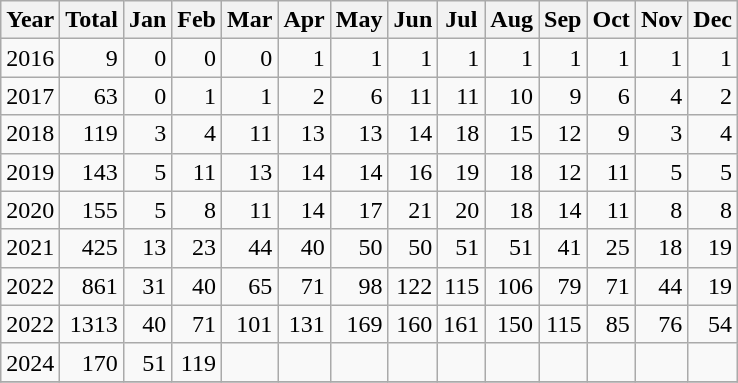<table class="wikitable" style="text-align:right;">
<tr>
<th>Year</th>
<th>Total</th>
<th>Jan</th>
<th>Feb</th>
<th>Mar</th>
<th>Apr</th>
<th>May</th>
<th>Jun</th>
<th>Jul</th>
<th>Aug</th>
<th>Sep</th>
<th>Oct</th>
<th>Nov</th>
<th>Dec</th>
</tr>
<tr align=right>
<td>2016</td>
<td>9</td>
<td>0</td>
<td>0</td>
<td>0</td>
<td>1</td>
<td>1</td>
<td>1</td>
<td>1</td>
<td>1</td>
<td>1</td>
<td>1</td>
<td>1</td>
<td>1</td>
</tr>
<tr align=right>
<td>2017</td>
<td>63</td>
<td>0</td>
<td>1</td>
<td>1</td>
<td>2</td>
<td>6</td>
<td>11</td>
<td>11</td>
<td>10</td>
<td>9</td>
<td>6</td>
<td>4</td>
<td>2</td>
</tr>
<tr align=right>
<td>2018</td>
<td>119</td>
<td>3</td>
<td>4</td>
<td>11</td>
<td>13</td>
<td>13</td>
<td>14</td>
<td>18</td>
<td>15</td>
<td>12</td>
<td>9</td>
<td>3</td>
<td>4</td>
</tr>
<tr align=right>
<td>2019</td>
<td>143</td>
<td>5</td>
<td>11</td>
<td>13</td>
<td>14</td>
<td>14</td>
<td>16</td>
<td>19</td>
<td>18</td>
<td>12</td>
<td>11</td>
<td>5</td>
<td>5</td>
</tr>
<tr align=right>
<td>2020</td>
<td>155</td>
<td>5</td>
<td>8</td>
<td>11</td>
<td>14</td>
<td>17</td>
<td>21</td>
<td>20</td>
<td>18</td>
<td>14</td>
<td>11</td>
<td>8</td>
<td>8</td>
</tr>
<tr align=right>
<td>2021</td>
<td>425</td>
<td>13</td>
<td>23</td>
<td>44</td>
<td>40</td>
<td>50</td>
<td>50</td>
<td>51</td>
<td>51</td>
<td>41</td>
<td>25</td>
<td>18</td>
<td>19</td>
</tr>
<tr align=right>
<td>2022</td>
<td>861</td>
<td>31</td>
<td>40</td>
<td>65</td>
<td>71</td>
<td>98</td>
<td>122</td>
<td>115</td>
<td>106</td>
<td>79</td>
<td>71</td>
<td>44</td>
<td>19</td>
</tr>
<tr align=right>
<td>2022</td>
<td>1313</td>
<td>40</td>
<td>71</td>
<td>101</td>
<td>131</td>
<td>169</td>
<td>160</td>
<td>161</td>
<td>150</td>
<td>115</td>
<td>85</td>
<td>76</td>
<td>54</td>
</tr>
<tr align=right>
<td>2024</td>
<td>170</td>
<td>51</td>
<td>119</td>
<td></td>
<td></td>
<td></td>
<td></td>
<td></td>
<td></td>
<td></td>
<td></td>
<td></td>
<td></td>
</tr>
<tr>
</tr>
</table>
